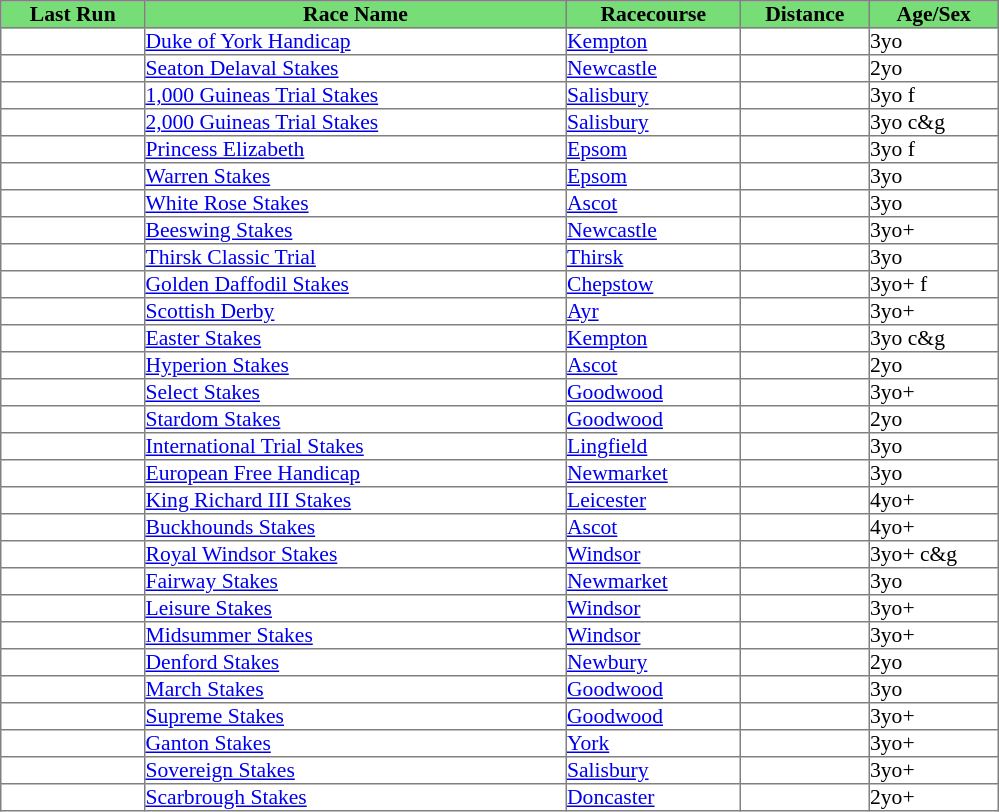<table class = "sortable" | border="1" cellpadding="0" style="border-collapse: collapse; font-size:90%">
<tr bgcolor="#77dd77" align="center">
<th>Last Run</th>
<th>Race Name</th>
<th>Racecourse</th>
<th>Distance</th>
<th>Age/Sex</th>
</tr>
<tr>
<td></td>
<td><a href='#'>Duke of York Handicap</a></td>
<td><a href='#'>Kempton</a></td>
<td></td>
<td>3yo</td>
</tr>
<tr>
<td></td>
<td><a href='#'>Seaton Delaval Stakes</a></td>
<td><a href='#'>Newcastle</a></td>
<td></td>
<td>2yo</td>
</tr>
<tr>
<td width=95px></td>
<td width=280px><a href='#'>1,000 Guineas Trial Stakes</a></td>
<td width=115px><a href='#'>Salisbury</a></td>
<td width=85px></td>
<td width=85px>3yo f</td>
</tr>
<tr>
<td></td>
<td><a href='#'>2,000 Guineas Trial Stakes</a></td>
<td><a href='#'>Salisbury</a></td>
<td></td>
<td>3yo c&g</td>
</tr>
<tr>
<td></td>
<td><a href='#'>Princess Elizabeth</a></td>
<td><a href='#'>Epsom</a></td>
<td></td>
<td>3yo f</td>
</tr>
<tr>
<td></td>
<td><a href='#'>Warren Stakes</a></td>
<td><a href='#'>Epsom</a></td>
<td></td>
<td>3yo</td>
</tr>
<tr>
<td></td>
<td><a href='#'>White Rose Stakes</a></td>
<td><a href='#'>Ascot</a></td>
<td></td>
<td>3yo</td>
</tr>
<tr>
<td></td>
<td><a href='#'>Beeswing Stakes</a></td>
<td><a href='#'>Newcastle</a></td>
<td></td>
<td>3yo+</td>
</tr>
<tr>
<td></td>
<td><a href='#'>Thirsk Classic Trial</a></td>
<td><a href='#'>Thirsk</a></td>
<td></td>
<td>3yo</td>
</tr>
<tr>
<td></td>
<td><a href='#'>Golden Daffodil Stakes</a></td>
<td><a href='#'>Chepstow</a></td>
<td></td>
<td>3yo+ f</td>
</tr>
<tr>
<td></td>
<td><a href='#'>Scottish Derby</a></td>
<td><a href='#'>Ayr</a></td>
<td></td>
<td>3yo+</td>
</tr>
<tr>
<td></td>
<td><a href='#'>Easter Stakes</a></td>
<td><a href='#'>Kempton</a></td>
<td></td>
<td>3yo c&g</td>
</tr>
<tr>
<td></td>
<td><a href='#'>Hyperion Stakes</a></td>
<td><a href='#'>Ascot</a></td>
<td></td>
<td>2yo</td>
</tr>
<tr>
<td></td>
<td><a href='#'>Select Stakes</a></td>
<td><a href='#'>Goodwood</a></td>
<td></td>
<td>3yo+</td>
</tr>
<tr>
<td></td>
<td><a href='#'>Stardom Stakes</a></td>
<td><a href='#'>Goodwood</a></td>
<td></td>
<td>2yo</td>
</tr>
<tr>
<td></td>
<td><a href='#'>International Trial Stakes</a></td>
<td><a href='#'>Lingfield</a></td>
<td></td>
<td>3yo</td>
</tr>
<tr>
<td></td>
<td><a href='#'>European Free Handicap</a></td>
<td><a href='#'>Newmarket</a></td>
<td></td>
<td>3yo</td>
</tr>
<tr>
<td></td>
<td><a href='#'>King Richard III Stakes</a></td>
<td><a href='#'>Leicester</a></td>
<td></td>
<td>4yo+</td>
</tr>
<tr>
<td></td>
<td><a href='#'>Buckhounds Stakes</a></td>
<td><a href='#'>Ascot</a></td>
<td></td>
<td>4yo+</td>
</tr>
<tr>
<td></td>
<td><a href='#'>Royal Windsor Stakes</a></td>
<td><a href='#'>Windsor</a></td>
<td></td>
<td>3yo+ c&g</td>
</tr>
<tr>
<td></td>
<td><a href='#'>Fairway Stakes</a></td>
<td><a href='#'>Newmarket</a></td>
<td></td>
<td>3yo</td>
</tr>
<tr>
<td></td>
<td><a href='#'>Leisure Stakes</a></td>
<td><a href='#'>Windsor</a></td>
<td></td>
<td>3yo+</td>
</tr>
<tr>
<td></td>
<td><a href='#'>Midsummer Stakes</a></td>
<td><a href='#'>Windsor</a></td>
<td></td>
<td>3yo+</td>
</tr>
<tr>
<td></td>
<td><a href='#'>Denford Stakes</a></td>
<td><a href='#'>Newbury</a></td>
<td></td>
<td>2yo</td>
</tr>
<tr>
<td></td>
<td><a href='#'>March Stakes</a></td>
<td><a href='#'>Goodwood</a></td>
<td></td>
<td>3yo</td>
</tr>
<tr>
<td></td>
<td><a href='#'>Supreme Stakes</a></td>
<td><a href='#'>Goodwood</a></td>
<td></td>
<td>3yo+</td>
</tr>
<tr>
<td></td>
<td><a href='#'>Ganton Stakes</a></td>
<td><a href='#'>York</a></td>
<td></td>
<td>3yo+</td>
</tr>
<tr>
<td></td>
<td><a href='#'>Sovereign Stakes</a></td>
<td><a href='#'>Salisbury</a></td>
<td></td>
<td>3yo+</td>
</tr>
<tr>
<td></td>
<td><a href='#'>Scarbrough Stakes</a></td>
<td><a href='#'>Doncaster</a></td>
<td></td>
<td>2yo+</td>
</tr>
</table>
